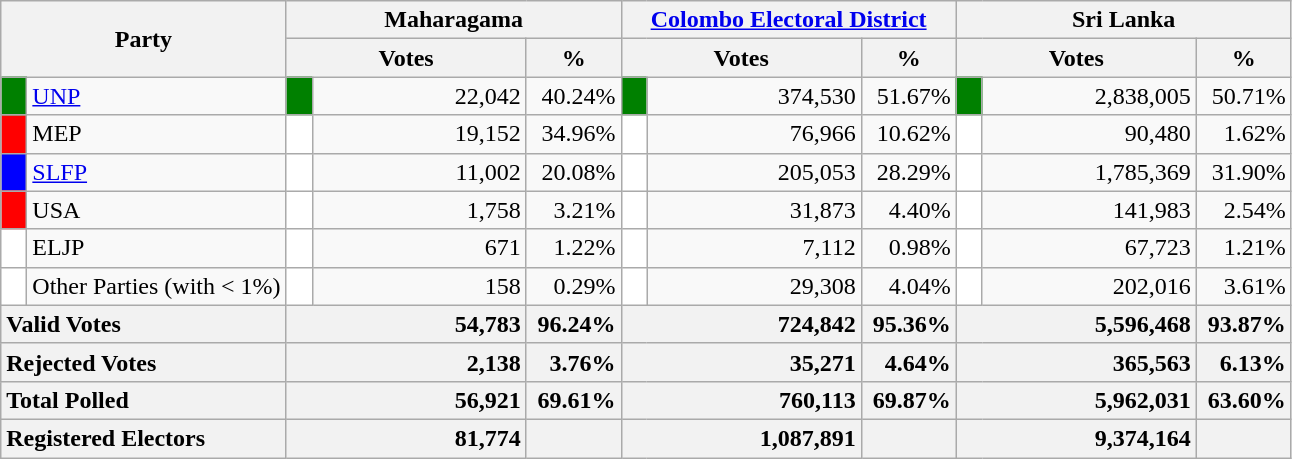<table class="wikitable">
<tr>
<th colspan="2" width="144px"rowspan="2">Party</th>
<th colspan="3" width="216px">Maharagama</th>
<th colspan="3" width="216px"><a href='#'>Colombo Electoral District</a></th>
<th colspan="3" width="216px">Sri Lanka</th>
</tr>
<tr>
<th colspan="2" width="144px">Votes</th>
<th>%</th>
<th colspan="2" width="144px">Votes</th>
<th>%</th>
<th colspan="2" width="144px">Votes</th>
<th>%</th>
</tr>
<tr>
<td style="background-color:green;" width="10px"></td>
<td style="text-align:left;"><a href='#'>UNP</a></td>
<td style="background-color:green;" width="10px"></td>
<td style="text-align:right;">22,042</td>
<td style="text-align:right;">40.24%</td>
<td style="background-color:green;" width="10px"></td>
<td style="text-align:right;">374,530</td>
<td style="text-align:right;">51.67%</td>
<td style="background-color:green;" width="10px"></td>
<td style="text-align:right;">2,838,005</td>
<td style="text-align:right;">50.71%</td>
</tr>
<tr>
<td style="background-color:red;" width="10px"></td>
<td style="text-align:left;">MEP</td>
<td style="background-color:white;" width="10px"></td>
<td style="text-align:right;">19,152</td>
<td style="text-align:right;">34.96%</td>
<td style="background-color:white;" width="10px"></td>
<td style="text-align:right;">76,966</td>
<td style="text-align:right;">10.62%</td>
<td style="background-color:white;" width="10px"></td>
<td style="text-align:right;">90,480</td>
<td style="text-align:right;">1.62%</td>
</tr>
<tr>
<td style="background-color:blue;" width="10px"></td>
<td style="text-align:left;"><a href='#'>SLFP</a></td>
<td style="background-color:white;" width="10px"></td>
<td style="text-align:right;">11,002</td>
<td style="text-align:right;">20.08%</td>
<td style="background-color:white;" width="10px"></td>
<td style="text-align:right;">205,053</td>
<td style="text-align:right;">28.29%</td>
<td style="background-color:white;" width="10px"></td>
<td style="text-align:right;">1,785,369</td>
<td style="text-align:right;">31.90%</td>
</tr>
<tr>
<td style="background-color:red;" width="10px"></td>
<td style="text-align:left;">USA</td>
<td style="background-color:white;" width="10px"></td>
<td style="text-align:right;">1,758</td>
<td style="text-align:right;">3.21%</td>
<td style="background-color:white;" width="10px"></td>
<td style="text-align:right;">31,873</td>
<td style="text-align:right;">4.40%</td>
<td style="background-color:white;" width="10px"></td>
<td style="text-align:right;">141,983</td>
<td style="text-align:right;">2.54%</td>
</tr>
<tr>
<td style="background-color:white;" width="10px"></td>
<td style="text-align:left;">ELJP</td>
<td style="background-color:white;" width="10px"></td>
<td style="text-align:right;">671</td>
<td style="text-align:right;">1.22%</td>
<td style="background-color:white;" width="10px"></td>
<td style="text-align:right;">7,112</td>
<td style="text-align:right;">0.98%</td>
<td style="background-color:white;" width="10px"></td>
<td style="text-align:right;">67,723</td>
<td style="text-align:right;">1.21%</td>
</tr>
<tr>
<td style="background-color:white;" width="10px"></td>
<td style="text-align:left;">Other Parties (with < 1%)</td>
<td style="background-color:white;" width="10px"></td>
<td style="text-align:right;">158</td>
<td style="text-align:right;">0.29%</td>
<td style="background-color:white;" width="10px"></td>
<td style="text-align:right;">29,308</td>
<td style="text-align:right;">4.04%</td>
<td style="background-color:white;" width="10px"></td>
<td style="text-align:right;">202,016</td>
<td style="text-align:right;">3.61%</td>
</tr>
<tr>
<th colspan="2" width="144px"style="text-align:left;">Valid Votes</th>
<th style="text-align:right;"colspan="2" width="144px">54,783</th>
<th style="text-align:right;">96.24%</th>
<th style="text-align:right;"colspan="2" width="144px">724,842</th>
<th style="text-align:right;">95.36%</th>
<th style="text-align:right;"colspan="2" width="144px">5,596,468</th>
<th style="text-align:right;">93.87%</th>
</tr>
<tr>
<th colspan="2" width="144px"style="text-align:left;">Rejected Votes</th>
<th style="text-align:right;"colspan="2" width="144px">2,138</th>
<th style="text-align:right;">3.76%</th>
<th style="text-align:right;"colspan="2" width="144px">35,271</th>
<th style="text-align:right;">4.64%</th>
<th style="text-align:right;"colspan="2" width="144px">365,563</th>
<th style="text-align:right;">6.13%</th>
</tr>
<tr>
<th colspan="2" width="144px"style="text-align:left;">Total Polled</th>
<th style="text-align:right;"colspan="2" width="144px">56,921</th>
<th style="text-align:right;">69.61%</th>
<th style="text-align:right;"colspan="2" width="144px">760,113</th>
<th style="text-align:right;">69.87%</th>
<th style="text-align:right;"colspan="2" width="144px">5,962,031</th>
<th style="text-align:right;">63.60%</th>
</tr>
<tr>
<th colspan="2" width="144px"style="text-align:left;">Registered Electors</th>
<th style="text-align:right;"colspan="2" width="144px">81,774</th>
<th></th>
<th style="text-align:right;"colspan="2" width="144px">1,087,891</th>
<th></th>
<th style="text-align:right;"colspan="2" width="144px">9,374,164</th>
<th></th>
</tr>
</table>
